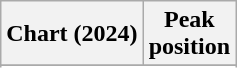<table class="wikitable sortable plainrowheaders" style="text-align:center">
<tr>
<th scope="col">Chart (2024)</th>
<th scope="col">Peak<br>position</th>
</tr>
<tr>
</tr>
<tr>
</tr>
<tr>
</tr>
</table>
